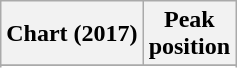<table class="wikitable sortable plainrowheaders" style="text-align:center">
<tr>
<th>Chart (2017)</th>
<th>Peak<br>position</th>
</tr>
<tr>
</tr>
<tr>
</tr>
</table>
